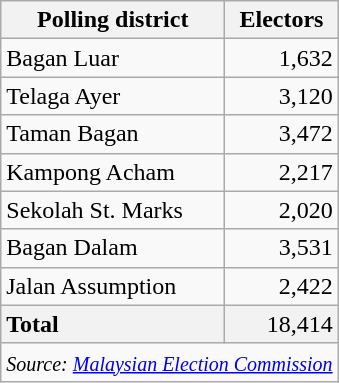<table class="wikitable sortable">
<tr>
<th>Polling district</th>
<th>Electors</th>
</tr>
<tr>
<td>Bagan Luar</td>
<td align="right">1,632</td>
</tr>
<tr>
<td>Telaga Ayer</td>
<td align="right">3,120</td>
</tr>
<tr>
<td>Taman Bagan</td>
<td align="right">3,472</td>
</tr>
<tr>
<td>Kampong Acham</td>
<td align="right">2,217</td>
</tr>
<tr>
<td>Sekolah St. Marks</td>
<td align="right">2,020</td>
</tr>
<tr>
<td>Bagan Dalam</td>
<td align="right">3,531</td>
</tr>
<tr>
<td>Jalan Assumption</td>
<td align="right">2,422</td>
</tr>
<tr>
<td style="background: #f2f2f2"><strong>Total</strong></td>
<td style="background: #f2f2f2" align="right">18,414</td>
</tr>
<tr>
<td colspan="2"  align="right"><small><em>Source: <a href='#'>Malaysian Election Commission</a></em></small></td>
</tr>
</table>
